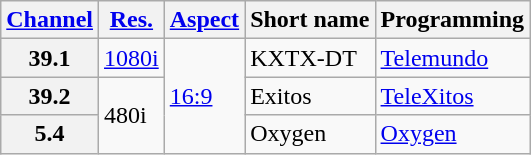<table class="wikitable">
<tr>
<th scope = "col"><a href='#'>Channel</a></th>
<th scope = "col"><a href='#'>Res.</a></th>
<th scope = "col"><a href='#'>Aspect</a></th>
<th scope = "col">Short name</th>
<th scope = "col">Programming</th>
</tr>
<tr>
<th scope = "row">39.1</th>
<td><a href='#'>1080i</a></td>
<td rowspan=3><a href='#'>16:9</a></td>
<td>KXTX-DT</td>
<td><a href='#'>Telemundo</a></td>
</tr>
<tr>
<th scope = "row">39.2</th>
<td rowspan=2>480i</td>
<td>Exitos</td>
<td><a href='#'>TeleXitos</a></td>
</tr>
<tr>
<th scope = "row">5.4</th>
<td>Oxygen</td>
<td><a href='#'>Oxygen</a></td>
</tr>
</table>
